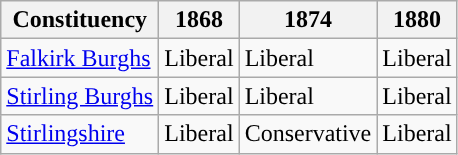<table class="wikitable">
<tr>
<th>Constituency</th>
<th>1868</th>
<th>1874</th>
<th>1880</th>
</tr>
<tr>
<td><a href='#'>Falkirk Burghs</a></td>
<td>Liberal</td>
<td>Liberal</td>
<td>Liberal</td>
</tr>
<tr>
<td><a href='#'>Stirling Burghs</a></td>
<td>Liberal</td>
<td>Liberal</td>
<td>Liberal</td>
</tr>
<tr>
<td><a href='#'>Stirlingshire</a></td>
<td>Liberal</td>
<td>Conservative</td>
<td>Liberal</td>
</tr>
</table>
